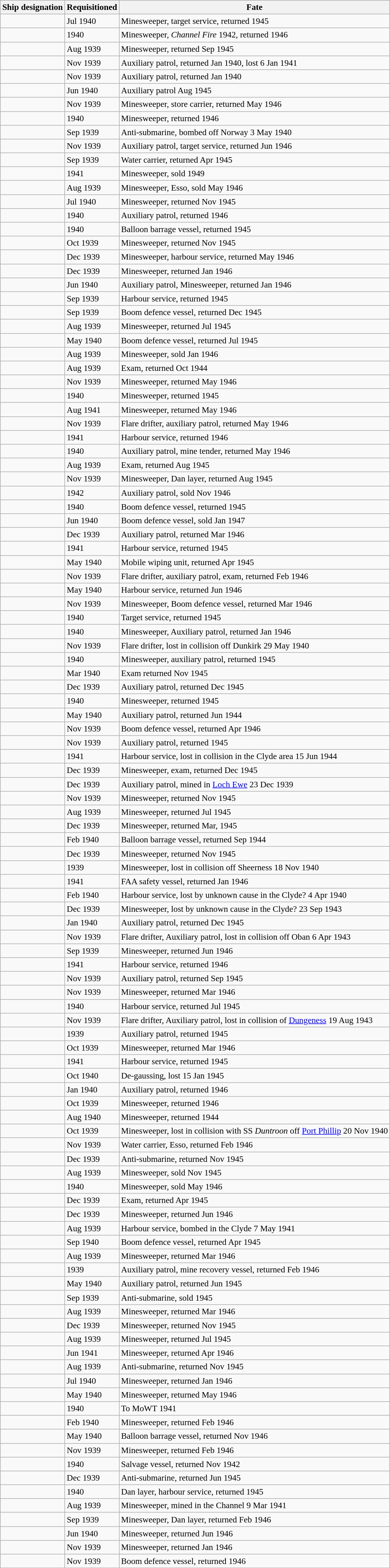<table class="wikitable" style="font-size:97%;">
<tr>
<th>Ship designation</th>
<th>Requisitioned</th>
<th>Fate</th>
</tr>
<tr>
<td></td>
<td>Jul 1940</td>
<td>Minesweeper, target service, returned 1945</td>
</tr>
<tr>
<td></td>
<td>1940</td>
<td>Minesweeper, <em>Channel Fire</em> 1942, returned 1946</td>
</tr>
<tr>
<td></td>
<td>Aug 1939</td>
<td>Minesweeper, returned Sep 1945</td>
</tr>
<tr>
<td></td>
<td>Nov 1939</td>
<td>Auxiliary patrol, returned Jan 1940, lost 6 Jan 1941</td>
</tr>
<tr>
<td></td>
<td>Nov 1939</td>
<td>Auxiliary patrol, returned Jan 1940</td>
</tr>
<tr>
<td></td>
<td>Jun 1940</td>
<td>Auxiliary patrol Aug 1945</td>
</tr>
<tr>
<td></td>
<td>Nov 1939</td>
<td>Minesweeper, store carrier, returned May 1946</td>
</tr>
<tr>
<td></td>
<td>1940</td>
<td>Minesweeper, returned 1946</td>
</tr>
<tr>
<td></td>
<td>Sep 1939</td>
<td>Anti-submarine, bombed off Norway 3 May 1940</td>
</tr>
<tr>
<td></td>
<td>Nov 1939</td>
<td>Auxiliary patrol, target service, returned Jun 1946</td>
</tr>
<tr>
<td></td>
<td>Sep 1939</td>
<td>Water carrier, returned Apr 1945</td>
</tr>
<tr>
<td></td>
<td>1941</td>
<td>Minesweeper, sold 1949</td>
</tr>
<tr>
<td></td>
<td>Aug 1939</td>
<td>Minesweeper, Esso, sold May 1946</td>
</tr>
<tr>
<td></td>
<td>Jul 1940</td>
<td>Minesweeper, returned Nov 1945</td>
</tr>
<tr>
<td></td>
<td>1940</td>
<td>Auxiliary patrol, returned 1946</td>
</tr>
<tr>
<td></td>
<td>1940</td>
<td>Balloon barrage vessel, returned 1945</td>
</tr>
<tr>
<td></td>
<td>Oct 1939</td>
<td>Minesweeper, returned Nov 1945</td>
</tr>
<tr>
<td></td>
<td>Dec 1939</td>
<td>Minesweeper, harbour service, returned May 1946</td>
</tr>
<tr>
<td></td>
<td>Dec 1939</td>
<td>Minesweeper, returned Jan 1946</td>
</tr>
<tr>
<td></td>
<td>Jun 1940</td>
<td>Auxiliary patrol, Minesweeper, returned Jan 1946</td>
</tr>
<tr>
<td></td>
<td>Sep 1939</td>
<td>Harbour service, returned 1945</td>
</tr>
<tr>
<td></td>
<td>Sep 1939</td>
<td>Boom defence vessel, returned Dec 1945</td>
</tr>
<tr>
<td></td>
<td>Aug 1939</td>
<td>Minesweeper, returned Jul 1945</td>
</tr>
<tr>
<td></td>
<td>May 1940</td>
<td>Boom defence vessel, returned Jul 1945</td>
</tr>
<tr>
<td></td>
<td>Aug 1939</td>
<td>Minesweeper, sold Jan 1946</td>
</tr>
<tr>
<td></td>
<td>Aug 1939</td>
<td>Exam, returned Oct 1944</td>
</tr>
<tr>
<td></td>
<td>Nov 1939</td>
<td>Minesweeper, returned May 1946</td>
</tr>
<tr>
<td></td>
<td>1940</td>
<td>Minesweeper, returned 1945</td>
</tr>
<tr>
<td></td>
<td>Aug 1941</td>
<td>Minesweeper, returned May 1946</td>
</tr>
<tr>
<td></td>
<td>Nov 1939</td>
<td>Flare drifter, auxiliary patrol, returned May 1946</td>
</tr>
<tr>
<td></td>
<td>1941</td>
<td>Harbour service, returned 1946</td>
</tr>
<tr>
<td></td>
<td>1940</td>
<td>Auxiliary patrol, mine tender, returned May 1946</td>
</tr>
<tr>
<td></td>
<td>Aug 1939</td>
<td>Exam, returned Aug 1945</td>
</tr>
<tr>
<td></td>
<td>Nov 1939</td>
<td>Minesweeper, Dan layer, returned Aug 1945</td>
</tr>
<tr>
<td></td>
<td>1942</td>
<td>Auxiliary patrol, sold Nov 1946</td>
</tr>
<tr>
<td></td>
<td>1940</td>
<td>Boom defence vessel, returned 1945</td>
</tr>
<tr>
<td></td>
<td>Jun 1940</td>
<td>Boom defence vessel, sold Jan 1947</td>
</tr>
<tr>
<td></td>
<td>Dec 1939</td>
<td>Auxiliary patrol, returned Mar 1946</td>
</tr>
<tr>
<td></td>
<td>1941</td>
<td>Harbour service, returned 1945</td>
</tr>
<tr>
<td></td>
<td>May 1940</td>
<td>Mobile wiping unit, returned Apr 1945</td>
</tr>
<tr>
<td></td>
<td>Nov 1939</td>
<td>Flare drifter, auxiliary patrol, exam, returned Feb 1946</td>
</tr>
<tr>
<td></td>
<td>May 1940</td>
<td>Harbour service, returned Jun 1946</td>
</tr>
<tr>
<td></td>
<td>Nov 1939</td>
<td>Minesweeper, Boom defence vessel, returned Mar 1946</td>
</tr>
<tr>
<td></td>
<td>1940</td>
<td>Target service, returned 1945</td>
</tr>
<tr>
<td></td>
<td>1940</td>
<td>Minesweeper, Auxiliary patrol, returned Jan 1946</td>
</tr>
<tr>
<td></td>
<td>Nov 1939</td>
<td>Flare drifter, lost in collision off Dunkirk 29 May 1940</td>
</tr>
<tr>
<td></td>
<td>1940</td>
<td>Minesweeper, auxiliary patrol, returned 1945</td>
</tr>
<tr>
<td></td>
<td>Mar 1940</td>
<td>Exam returned Nov 1945</td>
</tr>
<tr>
<td></td>
<td>Dec 1939</td>
<td>Auxiliary patrol, returned Dec 1945</td>
</tr>
<tr>
<td></td>
<td>1940</td>
<td>Minesweeper, returned 1945</td>
</tr>
<tr>
<td></td>
<td>May 1940</td>
<td>Auxiliary patrol, returned Jun 1944</td>
</tr>
<tr>
<td></td>
<td>Nov 1939</td>
<td>Boom defence vessel, returned Apr 1946</td>
</tr>
<tr>
<td></td>
<td>Nov 1939</td>
<td>Auxiliary patrol, returned 1945</td>
</tr>
<tr>
<td></td>
<td>1941</td>
<td>Harbour service, lost in collision in the Clyde area 15 Jun 1944</td>
</tr>
<tr>
<td></td>
<td>Dec 1939</td>
<td>Minesweeper, exam, returned Dec 1945</td>
</tr>
<tr>
<td></td>
<td>Dec 1939</td>
<td>Auxiliary patrol, mined in <a href='#'>Loch Ewe</a> 23 Dec 1939</td>
</tr>
<tr>
<td></td>
<td>Nov 1939</td>
<td>Minesweeper, returned Nov 1945</td>
</tr>
<tr>
<td></td>
<td>Aug 1939</td>
<td>Minesweeper, returned Jul 1945</td>
</tr>
<tr>
<td></td>
<td>Dec 1939</td>
<td>Minesweeper, returned Mar, 1945</td>
</tr>
<tr>
<td></td>
<td>Feb 1940</td>
<td>Balloon barrage vessel, returned Sep 1944</td>
</tr>
<tr>
<td></td>
<td>Dec 1939</td>
<td>Minesweeper, returned Nov 1945</td>
</tr>
<tr>
<td></td>
<td>1939</td>
<td>Minesweeper, lost in collision off Sheerness 18 Nov 1940</td>
</tr>
<tr>
<td></td>
<td>1941</td>
<td>FAA safety vessel, returned Jan 1946</td>
</tr>
<tr>
<td></td>
<td>Feb 1940</td>
<td>Harbour service, lost by unknown cause in the Clyde? 4 Apr 1940</td>
</tr>
<tr>
<td></td>
<td>Dec 1939</td>
<td>Minesweeper, lost by unknown cause in the Clyde? 23 Sep 1943</td>
</tr>
<tr>
<td></td>
<td>Jan 1940</td>
<td>Auxiliary patrol, returned Dec 1945</td>
</tr>
<tr>
<td></td>
<td>Nov 1939</td>
<td>Flare drifter, Auxiliary patrol, lost in collision off Oban 6 Apr 1943</td>
</tr>
<tr>
<td></td>
<td>Sep 1939</td>
<td>Minesweeper, returned Jun 1946</td>
</tr>
<tr>
<td></td>
<td>1941</td>
<td>Harbour service, returned 1946</td>
</tr>
<tr>
<td></td>
<td>Nov 1939</td>
<td>Auxiliary patrol, returned Sep 1945</td>
</tr>
<tr>
<td></td>
<td>Nov 1939</td>
<td>Minesweeper, returned Mar 1946</td>
</tr>
<tr>
<td></td>
<td>1940</td>
<td>Harbour service, returned Jul 1945</td>
</tr>
<tr>
<td></td>
<td>Nov 1939</td>
<td>Flare drifter, Auxiliary patrol, lost in collision of <a href='#'>Dungeness</a> 19 Aug 1943</td>
</tr>
<tr>
<td></td>
<td>1939</td>
<td>Auxiliary patrol, returned 1945</td>
</tr>
<tr>
<td></td>
<td>Oct 1939</td>
<td>Minesweeper, returned Mar 1946</td>
</tr>
<tr>
<td></td>
<td>1941</td>
<td>Harbour service, returned 1945</td>
</tr>
<tr>
<td></td>
<td>Oct 1940</td>
<td>De-gaussing, lost 15 Jan 1945</td>
</tr>
<tr>
<td></td>
<td>Jan 1940</td>
<td>Auxiliary patrol, returned 1946</td>
</tr>
<tr>
<td></td>
<td>Oct 1939</td>
<td>Minesweeper, returned 1946</td>
</tr>
<tr>
<td></td>
<td>Aug 1940</td>
<td>Minesweeper, returned 1944</td>
</tr>
<tr>
<td></td>
<td>Oct 1939</td>
<td>Minesweeper, lost in collision with SS <em>Duntroon</em> off <a href='#'>Port Phillip</a> 20 Nov 1940</td>
</tr>
<tr>
<td></td>
<td>Nov 1939</td>
<td>Water carrier, Esso, returned Feb 1946</td>
</tr>
<tr>
<td></td>
<td>Dec 1939</td>
<td>Anti-submarine, returned Nov 1945</td>
</tr>
<tr>
<td></td>
<td>Aug 1939</td>
<td>Minesweeper, sold Nov 1945</td>
</tr>
<tr>
<td></td>
<td>1940</td>
<td>Minesweeper, sold May 1946</td>
</tr>
<tr>
<td></td>
<td>Dec 1939</td>
<td>Exam, returned Apr 1945</td>
</tr>
<tr>
<td></td>
<td>Dec 1939</td>
<td>Minesweeper, returned Jun 1946</td>
</tr>
<tr>
<td></td>
<td>Aug 1939</td>
<td>Harbour service, bombed in the Clyde 7 May 1941</td>
</tr>
<tr>
<td></td>
<td>Sep 1940</td>
<td>Boom defence vessel, returned Apr 1945</td>
</tr>
<tr>
<td></td>
<td>Aug 1939</td>
<td>Minesweeper, returned Mar 1946</td>
</tr>
<tr>
<td></td>
<td>1939</td>
<td>Auxiliary patrol, mine recovery vessel, returned Feb 1946</td>
</tr>
<tr>
<td></td>
<td>May 1940</td>
<td>Auxiliary patrol, returned Jun 1945</td>
</tr>
<tr>
<td></td>
<td>Sep 1939</td>
<td>Anti-submarine, sold 1945</td>
</tr>
<tr>
<td></td>
<td>Aug 1939</td>
<td>Minesweeper, returned Mar 1946</td>
</tr>
<tr>
<td></td>
<td>Dec 1939</td>
<td>Minesweeper, returned Nov 1945</td>
</tr>
<tr>
<td></td>
<td>Aug 1939</td>
<td>Minesweeper, returned Jul 1945</td>
</tr>
<tr>
<td></td>
<td>Jun 1941</td>
<td>Minesweeper, returned Apr 1946</td>
</tr>
<tr>
<td></td>
<td>Aug 1939</td>
<td>Anti-submarine, returned Nov 1945</td>
</tr>
<tr>
<td></td>
<td>Jul 1940</td>
<td>Minesweeper, returned Jan 1946</td>
</tr>
<tr>
<td></td>
<td>May 1940</td>
<td>Minesweeper, returned May 1946</td>
</tr>
<tr>
<td></td>
<td>1940</td>
<td>To MoWT 1941</td>
</tr>
<tr>
<td></td>
<td>Feb 1940</td>
<td>Minesweeper, returned Feb 1946</td>
</tr>
<tr>
<td></td>
<td>May 1940</td>
<td>Balloon barrage vessel, returned Nov 1946</td>
</tr>
<tr>
<td></td>
<td>Nov 1939</td>
<td>Minesweeper, returned Feb 1946</td>
</tr>
<tr>
<td></td>
<td>1940</td>
<td>Salvage vessel, returned Nov 1942</td>
</tr>
<tr>
<td></td>
<td>Dec 1939</td>
<td>Anti-submarine, returned Jun 1945</td>
</tr>
<tr>
<td></td>
<td>1940</td>
<td>Dan layer, harbour service, returned 1945</td>
</tr>
<tr>
<td></td>
<td>Aug 1939</td>
<td>Minesweeper, mined in the Channel 9 Mar 1941</td>
</tr>
<tr>
<td></td>
<td>Sep 1939</td>
<td>Minesweeper, Dan layer, returned Feb 1946</td>
</tr>
<tr>
<td></td>
<td>Jun 1940</td>
<td>Minesweeper, returned Jun 1946</td>
</tr>
<tr>
<td></td>
<td>Nov 1939</td>
<td>Minesweeper, returned Jan 1946</td>
</tr>
<tr>
<td></td>
<td>Nov 1939</td>
<td>Boom defence vessel, returned 1946</td>
</tr>
<tr>
</tr>
</table>
